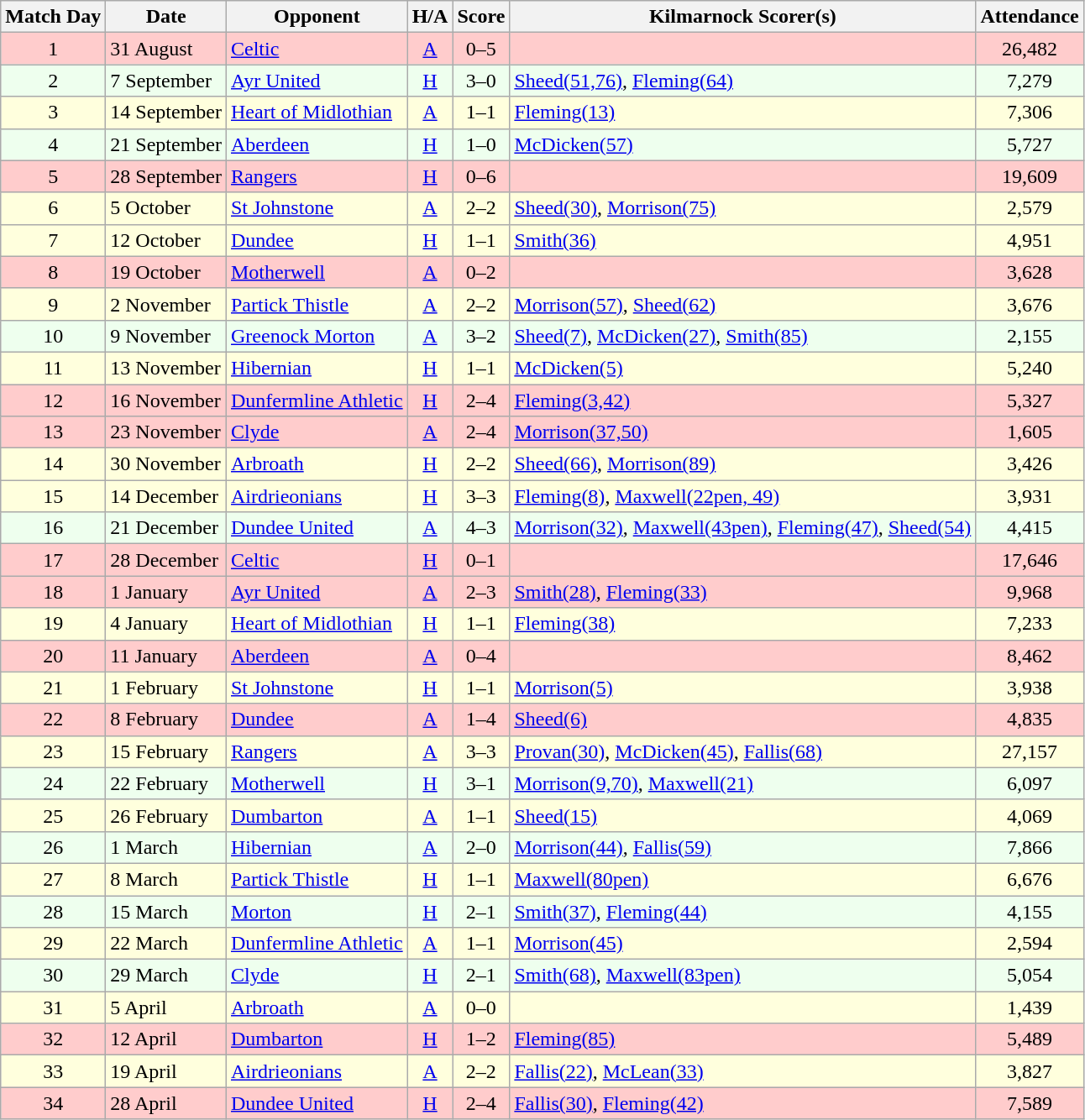<table class="wikitable" style="text-align:center">
<tr>
<th>Match Day</th>
<th>Date</th>
<th>Opponent</th>
<th>H/A</th>
<th>Score</th>
<th>Kilmarnock Scorer(s)</th>
<th>Attendance</th>
</tr>
<tr bgcolor=#FFCCCC>
<td>1</td>
<td align=left>31 August</td>
<td align=left><a href='#'>Celtic</a></td>
<td><a href='#'>A</a></td>
<td>0–5</td>
<td align=left></td>
<td>26,482</td>
</tr>
<tr bgcolor=#EEFFEE>
<td>2</td>
<td align=left>7 September</td>
<td align=left><a href='#'>Ayr United</a></td>
<td><a href='#'>H</a></td>
<td>3–0</td>
<td align=left><a href='#'>Sheed(51,76)</a>, <a href='#'>Fleming(64)</a></td>
<td>7,279</td>
</tr>
<tr bgcolor=#FFFFDD>
<td>3</td>
<td align=left>14 September</td>
<td align=left><a href='#'>Heart of Midlothian</a></td>
<td><a href='#'>A</a></td>
<td>1–1</td>
<td align=left><a href='#'>Fleming(13)</a></td>
<td>7,306</td>
</tr>
<tr bgcolor=#EEFFEE>
<td>4</td>
<td align=left>21 September</td>
<td align=left><a href='#'>Aberdeen</a></td>
<td><a href='#'>H</a></td>
<td>1–0</td>
<td align=left><a href='#'>McDicken(57)</a></td>
<td>5,727</td>
</tr>
<tr bgcolor=#FFCCCC>
<td>5</td>
<td align=left>28 September</td>
<td align=left><a href='#'>Rangers</a></td>
<td><a href='#'>H</a></td>
<td>0–6</td>
<td align=left></td>
<td>19,609</td>
</tr>
<tr bgcolor=#FFFFDD>
<td>6</td>
<td align=left>5 October</td>
<td align=left><a href='#'>St Johnstone</a></td>
<td><a href='#'>A</a></td>
<td>2–2</td>
<td align=left><a href='#'>Sheed(30)</a>, <a href='#'>Morrison(75)</a></td>
<td>2,579</td>
</tr>
<tr bgcolor=#FFFFDD>
<td>7</td>
<td align=left>12 October</td>
<td align=left><a href='#'>Dundee</a></td>
<td><a href='#'>H</a></td>
<td>1–1</td>
<td align=left><a href='#'>Smith(36)</a></td>
<td>4,951</td>
</tr>
<tr bgcolor=#FFCCCC>
<td>8</td>
<td align=left>19 October</td>
<td align=left><a href='#'>Motherwell</a></td>
<td><a href='#'>A</a></td>
<td>0–2</td>
<td align=left></td>
<td>3,628</td>
</tr>
<tr bgcolor=#FFFFDD>
<td>9</td>
<td align=left>2 November</td>
<td align=left><a href='#'>Partick Thistle</a></td>
<td><a href='#'>A</a></td>
<td>2–2</td>
<td align=left><a href='#'>Morrison(57)</a>, <a href='#'>Sheed(62)</a></td>
<td>3,676</td>
</tr>
<tr bgcolor=#EEFFEE>
<td>10</td>
<td align=left>9 November</td>
<td align=left><a href='#'>Greenock Morton</a></td>
<td><a href='#'>A</a></td>
<td>3–2</td>
<td align=left><a href='#'>Sheed(7)</a>, <a href='#'>McDicken(27)</a>, <a href='#'>Smith(85)</a></td>
<td>2,155</td>
</tr>
<tr bgcolor=#FFFFDD>
<td>11</td>
<td align=left>13 November</td>
<td align=left><a href='#'>Hibernian</a></td>
<td><a href='#'>H</a></td>
<td>1–1</td>
<td align=left><a href='#'>McDicken(5)</a></td>
<td>5,240</td>
</tr>
<tr bgcolor=#FFCCCC>
<td>12</td>
<td align=left>16 November</td>
<td align=left><a href='#'>Dunfermline Athletic</a></td>
<td><a href='#'>H</a></td>
<td>2–4</td>
<td align=left><a href='#'>Fleming(3,42)</a></td>
<td>5,327</td>
</tr>
<tr bgcolor=#FFCCCC>
<td>13</td>
<td align=left>23 November</td>
<td align=left><a href='#'>Clyde</a></td>
<td><a href='#'>A</a></td>
<td>2–4</td>
<td align=left><a href='#'>Morrison(37,50)</a></td>
<td>1,605</td>
</tr>
<tr bgcolor=#FFFFDD>
<td>14</td>
<td align=left>30 November</td>
<td align=left><a href='#'>Arbroath</a></td>
<td><a href='#'>H</a></td>
<td>2–2</td>
<td align=left><a href='#'>Sheed(66)</a>, <a href='#'>Morrison(89)</a></td>
<td>3,426</td>
</tr>
<tr bgcolor=#FFFFDD>
<td>15</td>
<td align=left>14 December</td>
<td align=left><a href='#'>Airdrieonians</a></td>
<td><a href='#'>H</a></td>
<td>3–3</td>
<td align=left><a href='#'>Fleming(8)</a>, <a href='#'>Maxwell(22pen, 49)</a></td>
<td>3,931</td>
</tr>
<tr bgcolor=#EEFFEE>
<td>16</td>
<td align=left>21 December</td>
<td align=left><a href='#'>Dundee United</a></td>
<td><a href='#'>A</a></td>
<td>4–3</td>
<td align=left><a href='#'>Morrison(32)</a>, <a href='#'>Maxwell(43pen)</a>, <a href='#'>Fleming(47)</a>, <a href='#'>Sheed(54)</a></td>
<td>4,415</td>
</tr>
<tr bgcolor=#FFCCCC>
<td>17</td>
<td align=left>28 December</td>
<td align=left><a href='#'>Celtic</a></td>
<td><a href='#'>H</a></td>
<td>0–1</td>
<td align=left></td>
<td>17,646</td>
</tr>
<tr bgcolor=#FFCCCC>
<td>18</td>
<td align=left>1 January</td>
<td align=left><a href='#'>Ayr United</a></td>
<td><a href='#'>A</a></td>
<td>2–3</td>
<td align=left><a href='#'>Smith(28)</a>, <a href='#'>Fleming(33)</a></td>
<td>9,968</td>
</tr>
<tr bgcolor=#FFFFDD>
<td>19</td>
<td align=left>4 January</td>
<td align=left><a href='#'>Heart of Midlothian</a></td>
<td><a href='#'>H</a></td>
<td>1–1</td>
<td align=left><a href='#'>Fleming(38)</a></td>
<td>7,233</td>
</tr>
<tr bgcolor=#FFCCCC>
<td>20</td>
<td align=left>11 January</td>
<td align=left><a href='#'>Aberdeen</a></td>
<td><a href='#'>A</a></td>
<td>0–4</td>
<td align=left></td>
<td>8,462</td>
</tr>
<tr bgcolor=#FFFFDD>
<td>21</td>
<td align=left>1 February</td>
<td align=left><a href='#'>St Johnstone</a></td>
<td><a href='#'>H</a></td>
<td>1–1</td>
<td align=left><a href='#'>Morrison(5)</a></td>
<td>3,938</td>
</tr>
<tr bgcolor=#FFCCCC>
<td>22</td>
<td align=left>8 February</td>
<td align=left><a href='#'>Dundee</a></td>
<td><a href='#'>A</a></td>
<td>1–4</td>
<td align=left><a href='#'>Sheed(6)</a></td>
<td>4,835</td>
</tr>
<tr bgcolor=#FFFFDD>
<td>23</td>
<td align=left>15 February</td>
<td align=left><a href='#'>Rangers</a></td>
<td><a href='#'>A</a></td>
<td>3–3</td>
<td align=left><a href='#'>Provan(30)</a>, <a href='#'>McDicken(45)</a>, <a href='#'>Fallis(68)</a></td>
<td>27,157</td>
</tr>
<tr bgcolor=#EEFFEE>
<td>24</td>
<td align=left>22 February</td>
<td align=left><a href='#'>Motherwell</a></td>
<td><a href='#'>H</a></td>
<td>3–1</td>
<td align=left><a href='#'>Morrison(9,70)</a>, <a href='#'>Maxwell(21)</a></td>
<td>6,097</td>
</tr>
<tr bgcolor=#FFFFDD>
<td>25</td>
<td align=left>26 February</td>
<td align=left><a href='#'>Dumbarton</a></td>
<td><a href='#'>A</a></td>
<td>1–1</td>
<td align=left><a href='#'>Sheed(15)</a></td>
<td>4,069</td>
</tr>
<tr bgcolor=#EEFFEE>
<td>26</td>
<td align=left>1 March</td>
<td align=left><a href='#'>Hibernian</a></td>
<td><a href='#'>A</a></td>
<td>2–0</td>
<td align=left><a href='#'>Morrison(44)</a>, <a href='#'>Fallis(59)</a></td>
<td>7,866</td>
</tr>
<tr bgcolor=#FFFFDD>
<td>27</td>
<td align=left>8 March</td>
<td align=left><a href='#'>Partick Thistle</a></td>
<td><a href='#'>H</a></td>
<td>1–1</td>
<td align=left><a href='#'>Maxwell(80pen)</a></td>
<td>6,676</td>
</tr>
<tr bgcolor=#EEFFEE>
<td>28</td>
<td align=left>15 March</td>
<td align=left><a href='#'>Morton</a></td>
<td><a href='#'>H</a></td>
<td>2–1</td>
<td align=left><a href='#'>Smith(37)</a>, <a href='#'>Fleming(44)</a></td>
<td>4,155</td>
</tr>
<tr bgcolor=#FFFFDD>
<td>29</td>
<td align=left>22 March</td>
<td align=left><a href='#'>Dunfermline Athletic</a></td>
<td><a href='#'>A</a></td>
<td>1–1</td>
<td align=left><a href='#'>Morrison(45)</a></td>
<td>2,594</td>
</tr>
<tr bgcolor=#EEFFEE>
<td>30</td>
<td align=left>29 March</td>
<td align=left><a href='#'>Clyde</a></td>
<td><a href='#'>H</a></td>
<td>2–1</td>
<td align=left><a href='#'>Smith(68)</a>, <a href='#'>Maxwell(83pen)</a></td>
<td>5,054</td>
</tr>
<tr bgcolor=#FFFFDD>
<td>31</td>
<td align=left>5 April</td>
<td align=left><a href='#'>Arbroath</a></td>
<td><a href='#'>A</a></td>
<td>0–0</td>
<td align=left></td>
<td>1,439</td>
</tr>
<tr bgcolor=#FFCCCC>
<td>32</td>
<td align=left>12 April</td>
<td align=left><a href='#'>Dumbarton</a></td>
<td><a href='#'>H</a></td>
<td>1–2</td>
<td align=left><a href='#'>Fleming(85)</a></td>
<td>5,489</td>
</tr>
<tr bgcolor=#FFFFDD>
<td>33</td>
<td align=left>19 April</td>
<td align=left><a href='#'>Airdrieonians</a></td>
<td><a href='#'>A</a></td>
<td>2–2</td>
<td align=left><a href='#'>Fallis(22)</a>, <a href='#'>McLean(33)</a></td>
<td>3,827</td>
</tr>
<tr bgcolor=#FFCCCC>
<td>34</td>
<td align=left>28 April</td>
<td align=left><a href='#'>Dundee United</a></td>
<td><a href='#'>H</a></td>
<td>2–4</td>
<td align=left><a href='#'>Fallis(30)</a>, <a href='#'>Fleming(42)</a></td>
<td>7,589</td>
</tr>
</table>
